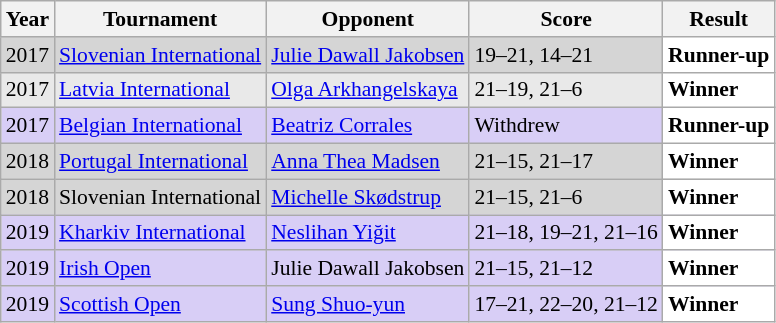<table class="sortable wikitable" style="font-size: 90%;">
<tr>
<th>Year</th>
<th>Tournament</th>
<th>Opponent</th>
<th>Score</th>
<th>Result</th>
</tr>
<tr style="background:#D5D5D5">
<td align="center">2017</td>
<td align="left"><a href='#'>Slovenian International</a></td>
<td align="left"> <a href='#'>Julie Dawall Jakobsen</a></td>
<td align="left">19–21, 14–21</td>
<td style="text-align:left; background:white"> <strong>Runner-up</strong></td>
</tr>
<tr style="background:#E9E9E9">
<td align="center">2017</td>
<td align="left"><a href='#'>Latvia International</a></td>
<td align="left"> <a href='#'>Olga Arkhangelskaya</a></td>
<td align="left">21–19, 21–6</td>
<td style="text-align:left; background:white"> <strong>Winner</strong></td>
</tr>
<tr style="background:#D8CEF6">
<td align="center">2017</td>
<td align="left"><a href='#'>Belgian International</a></td>
<td align="left"> <a href='#'>Beatriz Corrales</a></td>
<td align="left">Withdrew</td>
<td style="text-align:left; background:white"> <strong>Runner-up</strong></td>
</tr>
<tr style="background:#D5D5D5">
<td align="center">2018</td>
<td align="left"><a href='#'>Portugal International</a></td>
<td align="left"> <a href='#'>Anna Thea Madsen</a></td>
<td align="left">21–15, 21–17</td>
<td style="text-align:left; background:white"> <strong>Winner</strong></td>
</tr>
<tr style="background:#D5D5D5">
<td align="center">2018</td>
<td align="left">Slovenian International</td>
<td align="left"> <a href='#'>Michelle Skødstrup</a></td>
<td align="left">21–15, 21–6</td>
<td style="text-align:left; background:white"> <strong>Winner</strong></td>
</tr>
<tr style="background:#D8CEF6">
<td align="center">2019</td>
<td align="left"><a href='#'>Kharkiv International</a></td>
<td align="left"> <a href='#'>Neslihan Yiğit</a></td>
<td align="left">21–18, 19–21, 21–16</td>
<td style="text-align:left; background:white"> <strong>Winner</strong></td>
</tr>
<tr style="background:#D8CEF6">
<td align="center">2019</td>
<td align="left"><a href='#'>Irish Open</a></td>
<td align="left"> Julie Dawall Jakobsen</td>
<td align="left">21–15, 21–12</td>
<td style="text-align:left; background:white"> <strong>Winner</strong></td>
</tr>
<tr style="background:#D8CEF6">
<td align="center">2019</td>
<td align="left"><a href='#'>Scottish Open</a></td>
<td align="left"> <a href='#'>Sung Shuo-yun</a></td>
<td align="left">17–21, 22–20, 21–12</td>
<td style="text-align:left; background:white"> <strong>Winner</strong></td>
</tr>
</table>
